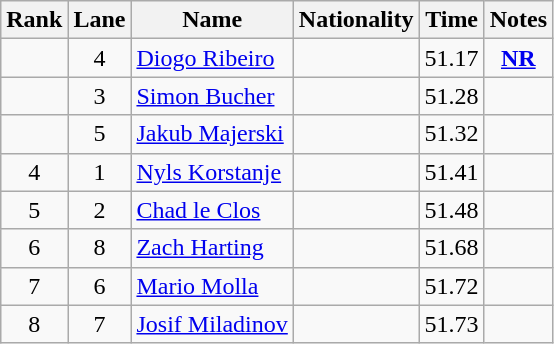<table class="wikitable sortable" style="text-align:center">
<tr>
<th>Rank</th>
<th>Lane</th>
<th>Name</th>
<th>Nationality</th>
<th>Time</th>
<th>Notes</th>
</tr>
<tr>
<td></td>
<td>4</td>
<td align=left><a href='#'>Diogo Ribeiro</a></td>
<td align=left></td>
<td>51.17</td>
<td><strong><a href='#'>NR</a></strong></td>
</tr>
<tr>
<td></td>
<td>3</td>
<td align=left><a href='#'>Simon Bucher</a></td>
<td align=left></td>
<td>51.28</td>
<td></td>
</tr>
<tr>
<td></td>
<td>5</td>
<td align=left><a href='#'>Jakub Majerski</a></td>
<td align=left></td>
<td>51.32</td>
<td></td>
</tr>
<tr>
<td>4</td>
<td>1</td>
<td align=left><a href='#'>Nyls Korstanje</a></td>
<td align=left></td>
<td>51.41</td>
<td></td>
</tr>
<tr>
<td>5</td>
<td>2</td>
<td align=left><a href='#'>Chad le Clos</a></td>
<td align=left></td>
<td>51.48</td>
<td></td>
</tr>
<tr>
<td>6</td>
<td>8</td>
<td align=left><a href='#'>Zach Harting</a></td>
<td align=left></td>
<td>51.68</td>
<td></td>
</tr>
<tr>
<td>7</td>
<td>6</td>
<td align=left><a href='#'>Mario Molla</a></td>
<td align=left></td>
<td>51.72</td>
<td></td>
</tr>
<tr>
<td>8</td>
<td>7</td>
<td align=left><a href='#'>Josif Miladinov</a></td>
<td align=left></td>
<td>51.73</td>
<td></td>
</tr>
</table>
